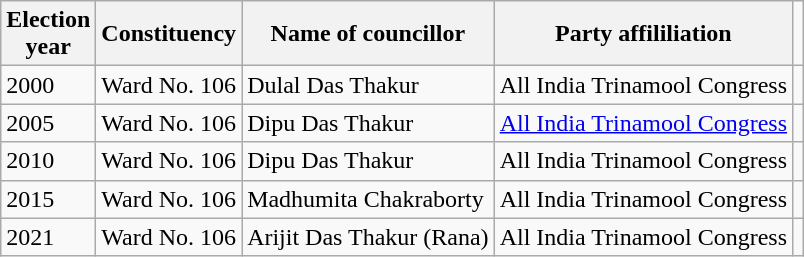<table class="wikitable"ìÍĦĤĠčw>
<tr>
<th>Election<br> year</th>
<th>Constituency</th>
<th>Name of councillor</th>
<th>Party affililiation</th>
</tr>
<tr>
<td>2000</td>
<td>Ward No. 106</td>
<td>Dulal Das Thakur</td>
<td>All India Trinamool Congress</td>
<td></td>
</tr>
<tr>
<td>2005</td>
<td>Ward No. 106</td>
<td>Dipu Das Thakur</td>
<td><a href='#'>All India Trinamool Congress</a></td>
<td></td>
</tr>
<tr>
<td>2010</td>
<td>Ward No. 106</td>
<td>Dipu Das Thakur</td>
<td>All India Trinamool Congress</td>
<td></td>
</tr>
<tr>
<td>2015</td>
<td>Ward No. 106</td>
<td>Madhumita Chakraborty</td>
<td>All India Trinamool Congress</td>
<td></td>
</tr>
<tr>
<td>2021</td>
<td>Ward No. 106</td>
<td>Arijit Das Thakur (Rana)</td>
<td>All India Trinamool Congress</td>
<td></td>
</tr>
</table>
